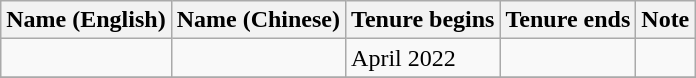<table class="wikitable">
<tr>
<th>Name (English)</th>
<th>Name (Chinese)</th>
<th>Tenure begins</th>
<th>Tenure ends</th>
<th>Note</th>
</tr>
<tr>
<td></td>
<td></td>
<td>April 2022</td>
<td></td>
<td></td>
</tr>
<tr>
</tr>
</table>
